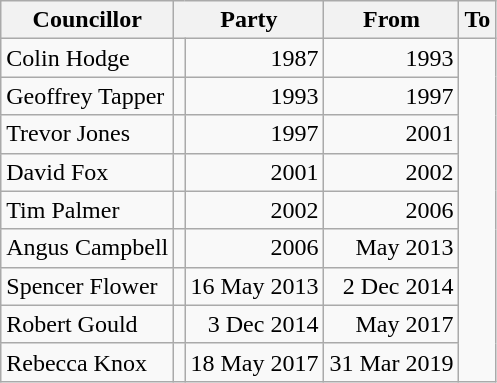<table class=wikitable>
<tr>
<th>Councillor</th>
<th colspan=2>Party</th>
<th>From</th>
<th>To</th>
</tr>
<tr>
<td>Colin Hodge</td>
<td></td>
<td align=right>1987</td>
<td align=right>1993</td>
</tr>
<tr>
<td>Geoffrey Tapper</td>
<td></td>
<td align=right>1993</td>
<td align=right>1997</td>
</tr>
<tr>
<td>Trevor Jones</td>
<td></td>
<td align=right>1997</td>
<td align=right>2001</td>
</tr>
<tr>
<td>David Fox</td>
<td></td>
<td align=right>2001</td>
<td align=right>2002</td>
</tr>
<tr>
<td>Tim Palmer</td>
<td></td>
<td align=right>2002</td>
<td align=right>2006</td>
</tr>
<tr>
<td>Angus Campbell</td>
<td></td>
<td align=right>2006</td>
<td align=right>May 2013</td>
</tr>
<tr>
<td>Spencer Flower</td>
<td></td>
<td align=right>16 May 2013</td>
<td align=right>2 Dec 2014</td>
</tr>
<tr>
<td>Robert Gould</td>
<td></td>
<td align=right>3 Dec 2014</td>
<td align=right>May 2017</td>
</tr>
<tr>
<td>Rebecca Knox</td>
<td></td>
<td align=right>18 May 2017</td>
<td align=right>31 Mar 2019</td>
</tr>
</table>
